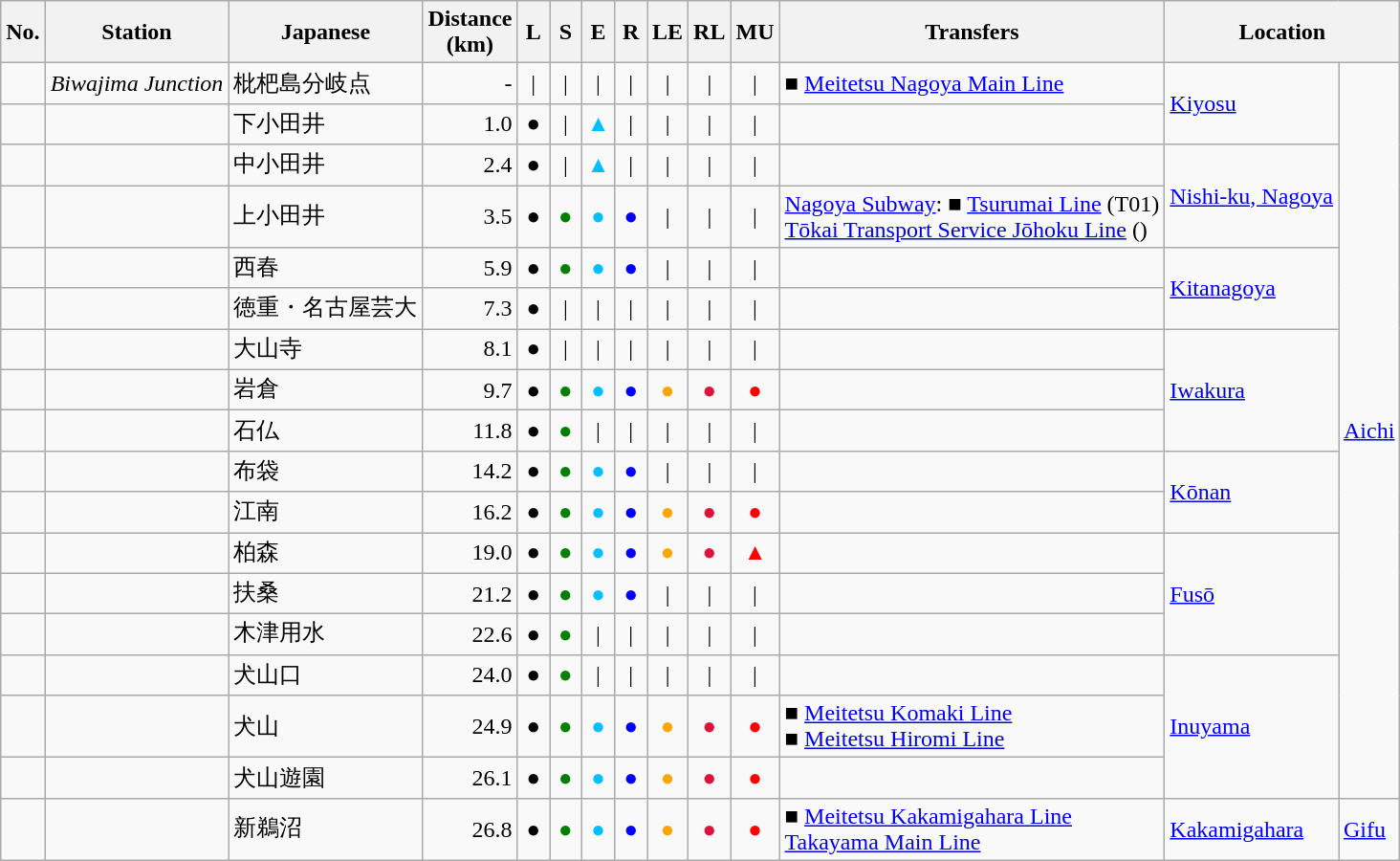<table class="wikitable">
<tr>
<th>No.</th>
<th>Station</th>
<th>Japanese</th>
<th>Distance<br>(km)</th>
<th width=15px>L</th>
<th width=15px>S</th>
<th width=15px>E</th>
<th width=15px>R</th>
<th width=15px>LE</th>
<th width=15px>RL</th>
<th width=15px>MU</th>
<th>Transfers</th>
<th colspan=2>Location</th>
</tr>
<tr>
<td></td>
<td><em>Biwajima Junction</em></td>
<td>枇杷島分岐点</td>
<td align=right>-</td>
<td align=center>|</td>
<td align=center>|</td>
<td align=center>|</td>
<td align=center>|</td>
<td align=center>|</td>
<td align=center>|</td>
<td align=center>|</td>
<td><span>■</span> <a href='#'>Meitetsu Nagoya Main Line</a></td>
<td rowspan=2><a href='#'>Kiyosu</a></td>
<td rowspan=17><a href='#'>Aichi</a></td>
</tr>
<tr>
<td></td>
<td></td>
<td>下小田井</td>
<td align=right>1.0</td>
<td align=center>●</td>
<td align=center>|</td>
<td align=center style="color:deepskyblue">▲</td>
<td align=center>|</td>
<td align=center>|</td>
<td align=center>|</td>
<td align=center>|</td>
<td></td>
</tr>
<tr>
<td></td>
<td></td>
<td>中小田井</td>
<td align=right>2.4</td>
<td align=center>●</td>
<td align=center>|</td>
<td align=center style="color:deepskyblue">▲</td>
<td align=center>|</td>
<td align=center>|</td>
<td align=center>|</td>
<td align=center>|</td>
<td></td>
<td rowspan=2><a href='#'>Nishi-ku, Nagoya</a></td>
</tr>
<tr>
<td></td>
<td></td>
<td>上小田井</td>
<td align=right>3.5</td>
<td align=center>●</td>
<td align=center style="color:green">●</td>
<td align=center style="color:deepskyblue">●</td>
<td align=center style="color:blue">●</td>
<td align=center>|</td>
<td align=center>|</td>
<td align=center>|</td>
<td><a href='#'>Nagoya Subway</a>: <span>■</span> <a href='#'>Tsurumai Line</a> (T01)<br><a href='#'>Tōkai Transport Service Jōhoku Line</a> ()</td>
</tr>
<tr>
<td></td>
<td></td>
<td>西春</td>
<td align=right>5.9</td>
<td align=center>●</td>
<td align=center style="color:green">●</td>
<td align=center style="color:deepskyblue">●</td>
<td align=center style="color:blue">●</td>
<td align=center>|</td>
<td align=center>|</td>
<td align=center>|</td>
<td></td>
<td rowspan=2><a href='#'>Kitanagoya</a></td>
</tr>
<tr>
<td></td>
<td></td>
<td>徳重・名古屋芸大</td>
<td align=right>7.3</td>
<td align=center>●</td>
<td align=center>|</td>
<td align=center>|</td>
<td align=center>|</td>
<td align=center>|</td>
<td align=center>|</td>
<td align=center>|</td>
<td></td>
</tr>
<tr>
<td></td>
<td></td>
<td>大山寺</td>
<td align=right>8.1</td>
<td align=center>●</td>
<td align=center>|</td>
<td align=center>|</td>
<td align=center>|</td>
<td align=center>|</td>
<td align=center>|</td>
<td align=center>|</td>
<td></td>
<td rowspan=3><a href='#'>Iwakura</a></td>
</tr>
<tr>
<td></td>
<td></td>
<td>岩倉</td>
<td align=right>9.7</td>
<td align=center>●</td>
<td align=center style="color:green">●</td>
<td align=center style="color:deepskyblue">●</td>
<td align=center style="color:blue">●</td>
<td align=center style="color:orange">●</td>
<td align=center style="color:crimson">●</td>
<td align=center style="color:red">●</td>
<td></td>
</tr>
<tr>
<td></td>
<td></td>
<td>石仏</td>
<td align=right>11.8</td>
<td align=center>●</td>
<td align=center style="color:green">●</td>
<td align=center>|</td>
<td align=center>|</td>
<td align=center>|</td>
<td align=center>|</td>
<td align=center>|</td>
<td></td>
</tr>
<tr>
<td></td>
<td></td>
<td>布袋</td>
<td align=right>14.2</td>
<td align=center>●</td>
<td align=center style="color:green">●</td>
<td align=center style="color:deepskyblue">●</td>
<td align=center style="color:blue">●</td>
<td align=center>|</td>
<td align=center>|</td>
<td align=center>|</td>
<td></td>
<td rowspan=2><a href='#'>Kōnan</a></td>
</tr>
<tr>
<td></td>
<td></td>
<td>江南</td>
<td align=right>16.2</td>
<td align=center>●</td>
<td align=center style="color:green">●</td>
<td align=center style="color:deepskyblue">●</td>
<td align=center style="color:blue">●</td>
<td align=center style="color:orange">●</td>
<td align=center style="color:crimson">●</td>
<td align=center style="color:red">●</td>
<td></td>
</tr>
<tr>
<td></td>
<td></td>
<td>柏森</td>
<td align=right>19.0</td>
<td align=center>●</td>
<td align=center style="color:green">●</td>
<td align=center style="color:deepskyblue">●</td>
<td align=center style="color:blue">●</td>
<td align=center style="color:orange">●</td>
<td align=center style="color:crimson">●</td>
<td align=center style="color:red">▲</td>
<td></td>
<td rowspan=3><a href='#'>Fusō</a></td>
</tr>
<tr>
<td></td>
<td></td>
<td>扶桑</td>
<td align=right>21.2</td>
<td align=center>●</td>
<td align=center style="color:green">●</td>
<td align=center style="color:deepskyblue">●</td>
<td align=center style="color:blue">●</td>
<td align=center>|</td>
<td align=center>|</td>
<td align=center>|</td>
<td></td>
</tr>
<tr>
<td></td>
<td></td>
<td>木津用水</td>
<td align=right>22.6</td>
<td align=center>●</td>
<td align=center style="color:green">●</td>
<td align=center>|</td>
<td align=center>|</td>
<td align=center>|</td>
<td align=center>|</td>
<td align=center>|</td>
<td></td>
</tr>
<tr>
<td></td>
<td></td>
<td>犬山口</td>
<td align=right>24.0</td>
<td align=center>●</td>
<td align=center style="color:green">●</td>
<td align=center>|</td>
<td align=center>|</td>
<td align=center>|</td>
<td align=center>|</td>
<td align=center>|</td>
<td></td>
<td rowspan=3><a href='#'>Inuyama</a></td>
</tr>
<tr>
<td></td>
<td></td>
<td>犬山</td>
<td align=right>24.9</td>
<td align=center>●</td>
<td align=center style="color:green">●</td>
<td align=center style="color:deepskyblue">●</td>
<td align=center style="color:blue">●</td>
<td align=center style="color:orange">●</td>
<td align=center style="color:crimson">●</td>
<td align=center style="color:red">●</td>
<td><span>■</span> <a href='#'>Meitetsu Komaki Line</a><br> <span>■</span> <a href='#'>Meitetsu Hiromi Line</a></td>
</tr>
<tr>
<td></td>
<td></td>
<td>犬山遊園</td>
<td align=right>26.1</td>
<td align=center>●</td>
<td align=center style="color:green">●</td>
<td align=center style="color:deepskyblue">●</td>
<td align=center style="color:blue">●</td>
<td align=center style="color:orange">●</td>
<td align=center style="color:crimson">●</td>
<td align=center style="color:red">●</td>
<td></td>
</tr>
<tr>
<td></td>
<td></td>
<td>新鵜沼</td>
<td align=right>26.8</td>
<td align=center>●</td>
<td align=center style="color:green">●</td>
<td align=center style="color:deepskyblue">●</td>
<td align=center style="color:blue">●</td>
<td align=center style="color:orange">●</td>
<td align=center style="color:crimson">●</td>
<td align=center style="color:red">●</td>
<td><span>■</span> <a href='#'>Meitetsu Kakamigahara Line</a><br><a href='#'>Takayama Main Line</a></td>
<td><a href='#'>Kakamigahara</a></td>
<td><a href='#'>Gifu</a></td>
</tr>
</table>
